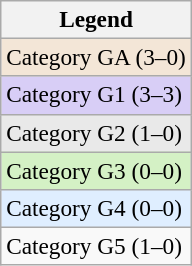<table class=wikitable style=font-size:97%>
<tr>
<th>Legend</th>
</tr>
<tr bgcolor=F3E6D7>
<td>Category GA (3–0)</td>
</tr>
<tr bgcolor=d8cef6>
<td>Category G1 (3–3)</td>
</tr>
<tr bgcolor=e9e9e9>
<td>Category G2 (1–0)</td>
</tr>
<tr bgcolor=D4F1C5>
<td>Category G3 (0–0)</td>
</tr>
<tr bgcolor=dfeeff>
<td>Category G4 (0–0)</td>
</tr>
<tr>
<td>Category G5 (1–0)</td>
</tr>
</table>
